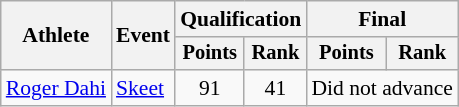<table class="wikitable" style="font-size:90%">
<tr>
<th rowspan="2">Athlete</th>
<th rowspan="2">Event</th>
<th colspan=2>Qualification</th>
<th colspan=2>Final</th>
</tr>
<tr style="font-size:95%">
<th>Points</th>
<th>Rank</th>
<th>Points</th>
<th>Rank</th>
</tr>
<tr align=center>
<td align=left><a href='#'>Roger Dahi</a></td>
<td align=left><a href='#'>Skeet</a></td>
<td>91</td>
<td>41</td>
<td colspan=2>Did not advance</td>
</tr>
</table>
